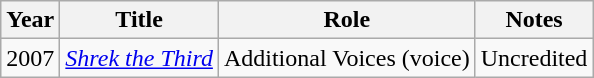<table class="wikitable sortable">
<tr>
<th>Year</th>
<th>Title</th>
<th>Role</th>
<th>Notes</th>
</tr>
<tr>
<td>2007</td>
<td><em><a href='#'>Shrek the Third</a></em></td>
<td>Additional Voices (voice)</td>
<td>Uncredited</td>
</tr>
</table>
